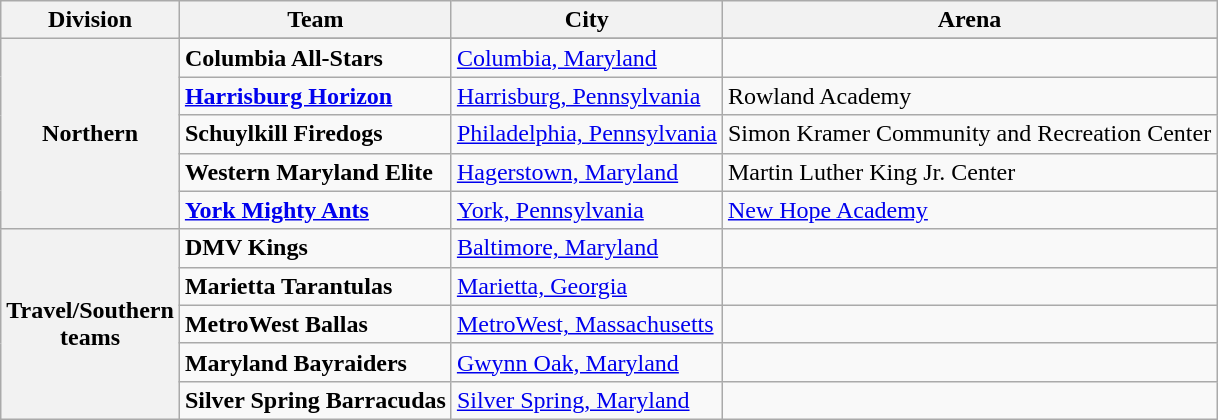<table class="wikitable">
<tr>
<th>Division</th>
<th>Team</th>
<th>City</th>
<th>Arena</th>
</tr>
<tr>
<th rowspan="6">Northern</th>
</tr>
<tr>
<td><strong>Columbia All-Stars</strong></td>
<td><a href='#'>Columbia, Maryland</a></td>
<td></td>
</tr>
<tr>
<td><strong><a href='#'>Harrisburg Horizon</a></strong></td>
<td><a href='#'>Harrisburg, Pennsylvania</a></td>
<td>Rowland Academy</td>
</tr>
<tr>
<td><strong>Schuylkill Firedogs</strong></td>
<td><a href='#'>Philadelphia, Pennsylvania</a></td>
<td>Simon Kramer Community and Recreation Center</td>
</tr>
<tr>
<td><strong>Western Maryland Elite</strong></td>
<td><a href='#'>Hagerstown, Maryland</a></td>
<td>Martin Luther King Jr. Center</td>
</tr>
<tr>
<td><strong><a href='#'>York Mighty Ants</a></strong></td>
<td><a href='#'>York, Pennsylvania</a></td>
<td><a href='#'>New Hope Academy</a></td>
</tr>
<tr>
<th rowspan="5">Travel/Southern<br>teams</th>
<td><strong>DMV Kings</strong></td>
<td><a href='#'>Baltimore, Maryland</a></td>
<td></td>
</tr>
<tr>
<td><strong>Marietta Tarantulas</strong></td>
<td><a href='#'>Marietta, Georgia</a></td>
<td></td>
</tr>
<tr>
<td><strong>MetroWest Ballas</strong></td>
<td><a href='#'>MetroWest, Massachusetts</a></td>
<td></td>
</tr>
<tr>
<td><strong>Maryland Bayraiders</strong></td>
<td><a href='#'>Gwynn Oak, Maryland</a></td>
<td></td>
</tr>
<tr>
<td><strong>Silver Spring Barracudas</strong></td>
<td><a href='#'>Silver Spring, Maryland</a></td>
<td></td>
</tr>
</table>
